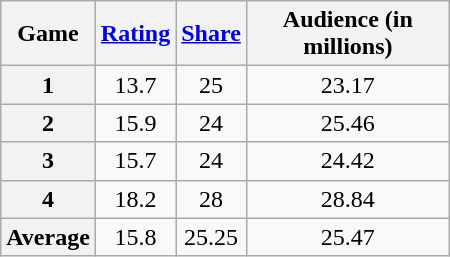<table class="wikitable" style="text-align:center; width:300px; height:150px;">
<tr>
<th>Game</th>
<th><a href='#'>Rating</a></th>
<th><a href='#'>Share</a></th>
<th>Audience (in millions)</th>
</tr>
<tr>
<th>1</th>
<td>13.7</td>
<td>25</td>
<td>23.17</td>
</tr>
<tr>
<th>2</th>
<td>15.9</td>
<td>24</td>
<td>25.46</td>
</tr>
<tr>
<th>3</th>
<td>15.7</td>
<td>24</td>
<td>24.42</td>
</tr>
<tr>
<th>4</th>
<td>18.2</td>
<td>28</td>
<td>28.84</td>
</tr>
<tr>
<th>Average</th>
<td>15.8</td>
<td>25.25</td>
<td>25.47</td>
</tr>
</table>
